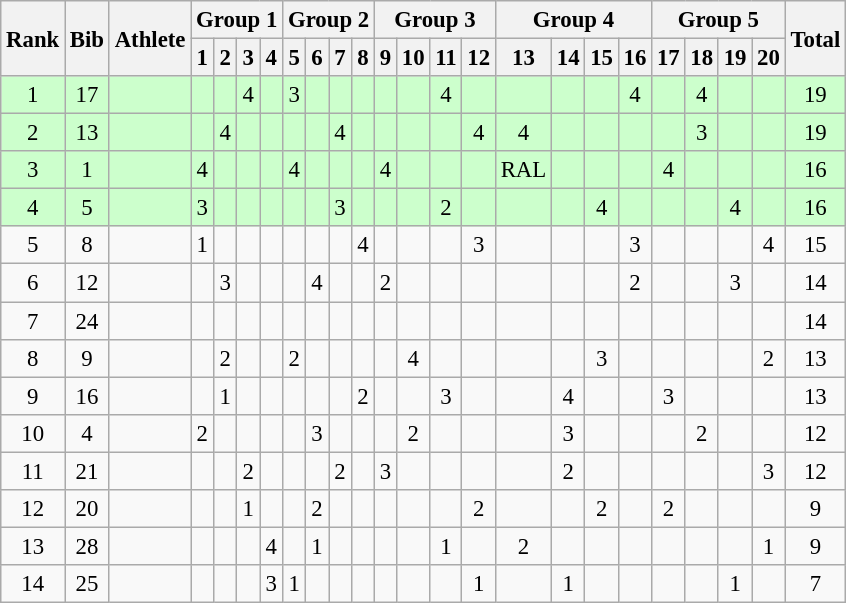<table class="wikitable" style="text-align:center; font-size:95%">
<tr>
<th rowspan=2>Rank</th>
<th rowspan=2>Bib</th>
<th rowspan=2>Athlete</th>
<th colspan=4>Group 1</th>
<th colspan=4>Group 2</th>
<th colspan=4>Group 3</th>
<th colspan=4>Group 4</th>
<th colspan=4>Group 5</th>
<th rowspan=2>Total</th>
</tr>
<tr>
<th>1</th>
<th>2</th>
<th>3</th>
<th>4</th>
<th>5</th>
<th>6</th>
<th>7</th>
<th>8</th>
<th>9</th>
<th>10</th>
<th>11</th>
<th>12</th>
<th>13</th>
<th>14</th>
<th>15</th>
<th>16</th>
<th>17</th>
<th>18</th>
<th>19</th>
<th>20</th>
</tr>
<tr bgcolor=ccffcc>
<td>1</td>
<td>17</td>
<td align=left></td>
<td></td>
<td></td>
<td>4</td>
<td></td>
<td>3</td>
<td></td>
<td></td>
<td></td>
<td></td>
<td></td>
<td>4</td>
<td></td>
<td></td>
<td></td>
<td></td>
<td>4</td>
<td></td>
<td>4</td>
<td></td>
<td></td>
<td>19</td>
</tr>
<tr bgcolor=ccffcc>
<td>2</td>
<td>13</td>
<td align=left></td>
<td></td>
<td>4</td>
<td></td>
<td></td>
<td></td>
<td></td>
<td>4</td>
<td></td>
<td></td>
<td></td>
<td></td>
<td>4</td>
<td>4</td>
<td></td>
<td></td>
<td></td>
<td></td>
<td>3</td>
<td></td>
<td></td>
<td>19</td>
</tr>
<tr bgcolor=ccffcc>
<td>3</td>
<td>1</td>
<td align=left></td>
<td>4</td>
<td></td>
<td></td>
<td></td>
<td>4</td>
<td></td>
<td></td>
<td></td>
<td>4</td>
<td></td>
<td></td>
<td></td>
<td>RAL</td>
<td></td>
<td></td>
<td></td>
<td>4</td>
<td></td>
<td></td>
<td></td>
<td>16</td>
</tr>
<tr bgcolor=ccffcc>
<td>4</td>
<td>5</td>
<td align=left></td>
<td>3</td>
<td></td>
<td></td>
<td></td>
<td></td>
<td></td>
<td>3</td>
<td></td>
<td></td>
<td></td>
<td>2</td>
<td></td>
<td></td>
<td></td>
<td>4</td>
<td></td>
<td></td>
<td></td>
<td>4</td>
<td></td>
<td>16</td>
</tr>
<tr>
<td>5</td>
<td>8</td>
<td align=left></td>
<td>1</td>
<td></td>
<td></td>
<td></td>
<td></td>
<td></td>
<td></td>
<td>4</td>
<td></td>
<td></td>
<td></td>
<td>3</td>
<td></td>
<td></td>
<td></td>
<td>3</td>
<td></td>
<td></td>
<td></td>
<td>4</td>
<td>15</td>
</tr>
<tr>
<td>6</td>
<td>12</td>
<td align=left></td>
<td></td>
<td>3</td>
<td></td>
<td></td>
<td></td>
<td>4</td>
<td></td>
<td></td>
<td>2</td>
<td></td>
<td></td>
<td></td>
<td></td>
<td></td>
<td></td>
<td>2</td>
<td></td>
<td></td>
<td>3</td>
<td></td>
<td>14</td>
</tr>
<tr>
<td>7</td>
<td>24</td>
<td align=left></td>
<td></td>
<td></td>
<td></td>
<td></td>
<td></td>
<td></td>
<td></td>
<td></td>
<td></td>
<td></td>
<td></td>
<td></td>
<td></td>
<td></td>
<td></td>
<td></td>
<td></td>
<td></td>
<td></td>
<td></td>
<td>14</td>
</tr>
<tr>
<td>8</td>
<td>9</td>
<td align=left></td>
<td></td>
<td>2</td>
<td></td>
<td></td>
<td>2</td>
<td></td>
<td></td>
<td></td>
<td></td>
<td>4</td>
<td></td>
<td></td>
<td></td>
<td></td>
<td>3</td>
<td></td>
<td></td>
<td></td>
<td></td>
<td>2</td>
<td>13</td>
</tr>
<tr>
<td>9</td>
<td>16</td>
<td align=left></td>
<td></td>
<td>1</td>
<td></td>
<td></td>
<td></td>
<td></td>
<td></td>
<td>2</td>
<td></td>
<td></td>
<td>3</td>
<td></td>
<td></td>
<td>4</td>
<td></td>
<td></td>
<td>3</td>
<td></td>
<td></td>
<td></td>
<td>13</td>
</tr>
<tr>
<td>10</td>
<td>4</td>
<td align=left></td>
<td>2</td>
<td></td>
<td></td>
<td></td>
<td></td>
<td>3</td>
<td></td>
<td></td>
<td></td>
<td>2</td>
<td></td>
<td></td>
<td></td>
<td>3</td>
<td></td>
<td></td>
<td></td>
<td>2</td>
<td></td>
<td></td>
<td>12</td>
</tr>
<tr>
<td>11</td>
<td>21</td>
<td align=left></td>
<td></td>
<td></td>
<td>2</td>
<td></td>
<td></td>
<td></td>
<td>2</td>
<td></td>
<td>3</td>
<td></td>
<td></td>
<td></td>
<td></td>
<td>2</td>
<td></td>
<td></td>
<td></td>
<td></td>
<td></td>
<td>3</td>
<td>12</td>
</tr>
<tr>
<td>12</td>
<td>20</td>
<td align=left></td>
<td></td>
<td></td>
<td>1</td>
<td></td>
<td></td>
<td>2</td>
<td></td>
<td></td>
<td></td>
<td></td>
<td></td>
<td>2</td>
<td></td>
<td></td>
<td>2</td>
<td></td>
<td>2</td>
<td></td>
<td></td>
<td></td>
<td>9</td>
</tr>
<tr>
<td>13</td>
<td>28</td>
<td align=left></td>
<td></td>
<td></td>
<td></td>
<td>4</td>
<td></td>
<td>1</td>
<td></td>
<td></td>
<td></td>
<td></td>
<td>1</td>
<td></td>
<td>2</td>
<td></td>
<td></td>
<td></td>
<td></td>
<td></td>
<td></td>
<td>1</td>
<td>9</td>
</tr>
<tr>
<td>14</td>
<td>25</td>
<td align=left></td>
<td></td>
<td></td>
<td></td>
<td>3</td>
<td>1</td>
<td></td>
<td></td>
<td></td>
<td></td>
<td></td>
<td></td>
<td>1</td>
<td></td>
<td>1</td>
<td></td>
<td></td>
<td></td>
<td></td>
<td>1</td>
<td></td>
<td>7</td>
</tr>
</table>
